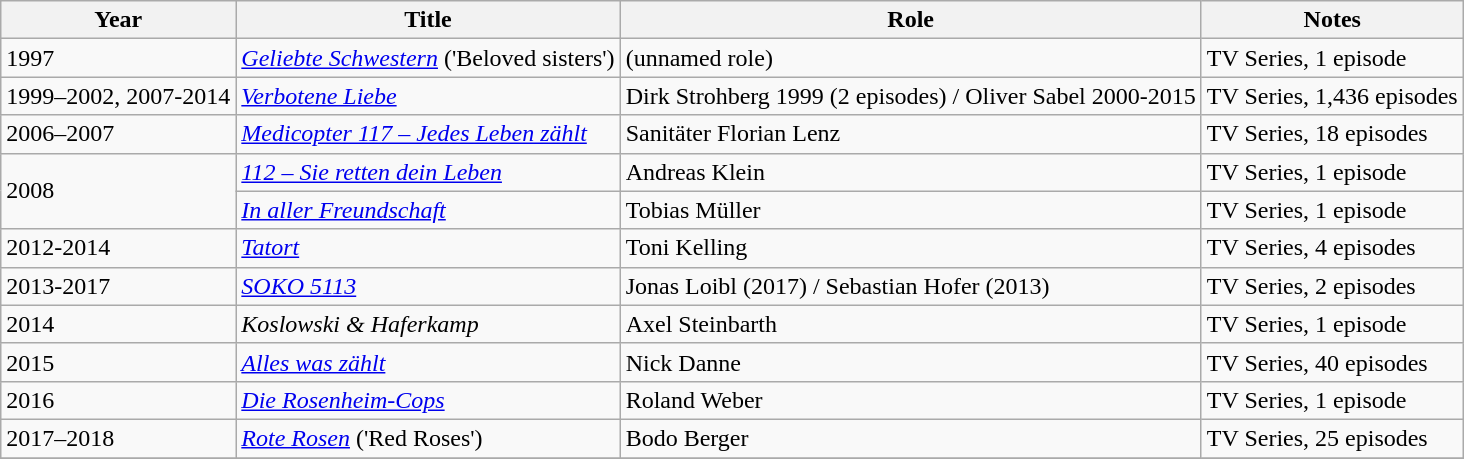<table class="wikitable sortable">
<tr>
<th>Year</th>
<th>Title</th>
<th>Role</th>
<th>Notes</th>
</tr>
<tr>
<td>1997</td>
<td><em><a href='#'>Geliebte Schwestern</a></em> ('Beloved sisters')</td>
<td>(unnamed role)</td>
<td>TV Series, 1 episode </td>
</tr>
<tr>
<td>1999–2002, 2007-2014</td>
<td><em><a href='#'>Verbotene Liebe</a></em></td>
<td>Dirk Strohberg 1999 (2 episodes) / Oliver Sabel 2000-2015</td>
<td>TV Series, 1,436 episodes</td>
</tr>
<tr>
<td>2006–2007</td>
<td><em><a href='#'>Medicopter 117 – Jedes Leben zählt</a></em> </td>
<td>Sanitäter Florian Lenz</td>
<td>TV Series, 18 episodes</td>
</tr>
<tr>
<td rowspan=2>2008</td>
<td><em><a href='#'>112 – Sie retten dein Leben</a></em></td>
<td>Andreas Klein</td>
<td>TV Series, 1 episode</td>
</tr>
<tr>
<td><em><a href='#'>In aller Freundschaft</a></em></td>
<td>Tobias Müller</td>
<td>TV Series, 1 episode</td>
</tr>
<tr>
<td>2012-2014</td>
<td><em><a href='#'>Tatort</a></em> </td>
<td>Toni Kelling</td>
<td>TV Series, 4 episodes</td>
</tr>
<tr>
<td>2013-2017</td>
<td><em><a href='#'>SOKO 5113</a></em></td>
<td>Jonas Loibl (2017) / Sebastian Hofer (2013)</td>
<td>TV Series, 2 episodes</td>
</tr>
<tr>
<td>2014</td>
<td><em>Koslowski & Haferkamp</em></td>
<td>Axel Steinbarth</td>
<td>TV Series, 1 episode</td>
</tr>
<tr>
<td>2015</td>
<td><em><a href='#'>Alles was zählt</a></em></td>
<td>Nick Danne</td>
<td>TV Series, 40 episodes</td>
</tr>
<tr>
<td>2016</td>
<td><em><a href='#'>Die Rosenheim-Cops</a></em></td>
<td>Roland Weber</td>
<td>TV Series, 1 episode</td>
</tr>
<tr>
<td>2017–2018</td>
<td><em><a href='#'>Rote Rosen</a></em> ('Red Roses')</td>
<td>Bodo Berger</td>
<td>TV Series, 25 episodes</td>
</tr>
<tr>
</tr>
</table>
